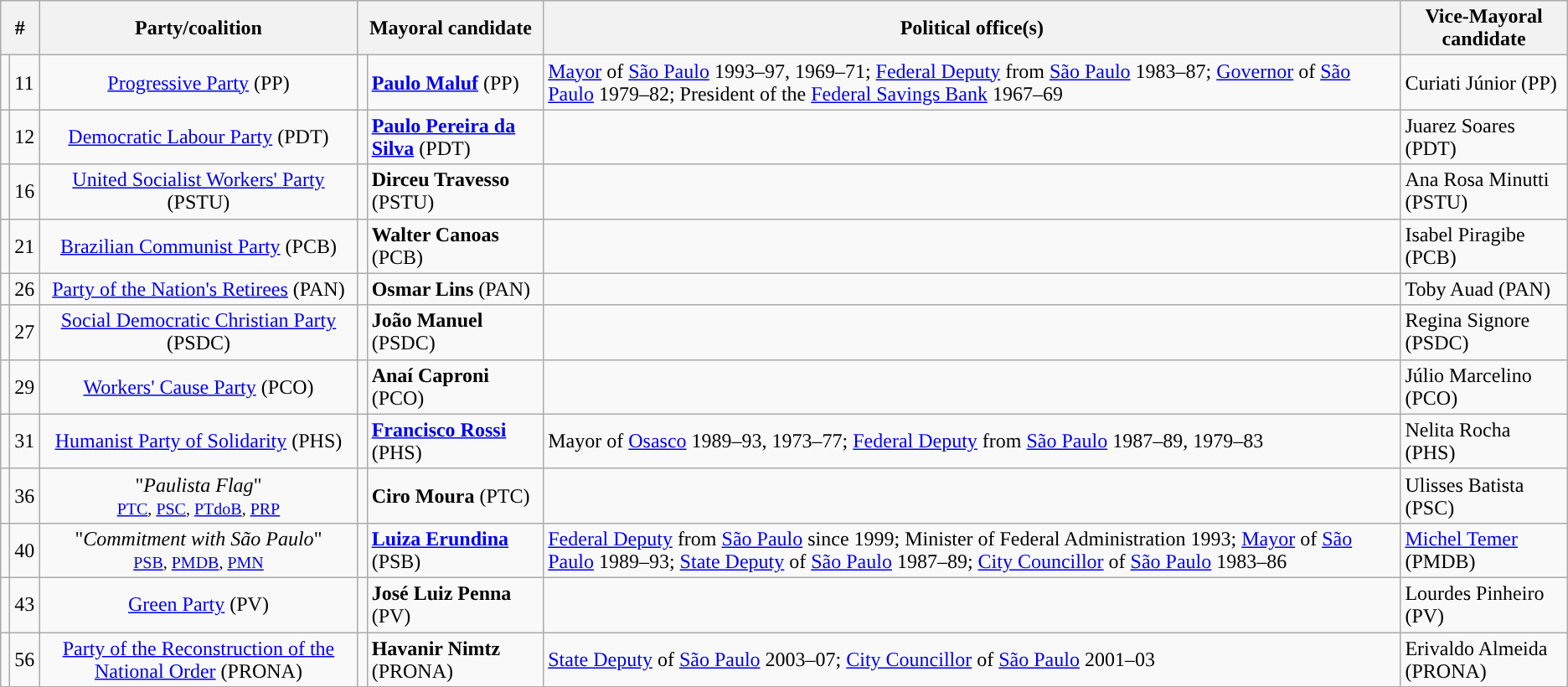<table class="wikitable">
<tr>
<th colspan=2>#</th>
<th>Party/coalition</th>
<th colspan=2>Mayoral candidate</th>
<th>Political office(s)</th>
<th>Vice-Mayoral candidate</th>
</tr>
<tr>
<td style="background:"></td>
<td>11</td>
<td style="text-align:center;"><a href='#'>Progressive Party</a> (PP)</td>
<td style="text-align:center;"></td>
<td><strong><a href='#'>Paulo Maluf</a></strong> (PP)</td>
<td><a href='#'>Mayor</a> of <a href='#'>São Paulo</a> 1993–97, 1969–71; <a href='#'>Federal Deputy</a> from <a href='#'>São Paulo</a> 1983–87; <a href='#'>Governor</a> of <a href='#'>São Paulo</a> 1979–82; President of the <a href='#'>Federal Savings Bank</a> 1967–69</td>
<td>Curiati Júnior (PP)</td>
</tr>
<tr>
<td style="background:"></td>
<td>12</td>
<td style="text-align:center;"><a href='#'>Democratic Labour Party</a> (PDT)</td>
<td style="text-align:center;"></td>
<td><strong><a href='#'>Paulo Pereira da Silva</a></strong> (PDT)</td>
<td></td>
<td>Juarez Soares (PDT)</td>
</tr>
<tr>
<td style="background:"></td>
<td>16</td>
<td style="text-align:center;"><a href='#'>United Socialist Workers' Party</a> (PSTU)</td>
<td></td>
<td><strong>Dirceu Travesso</strong> (PSTU)</td>
<td></td>
<td>Ana Rosa Minutti (PSTU)</td>
</tr>
<tr>
<td style="background:"></td>
<td>21</td>
<td style="text-align:center;"><a href='#'>Brazilian Communist Party</a> (PCB)</td>
<td></td>
<td><strong>Walter Canoas</strong> (PCB)</td>
<td></td>
<td>Isabel Piragibe (PCB)</td>
</tr>
<tr>
<td style="background:"></td>
<td>26</td>
<td style="text-align:center;"><a href='#'>Party of the Nation's Retirees</a> (PAN)</td>
<td></td>
<td><strong>Osmar Lins</strong> (PAN)</td>
<td></td>
<td>Toby Auad (PAN)</td>
</tr>
<tr>
<td style="background:"></td>
<td>27</td>
<td style="text-align:center;"><a href='#'>Social Democratic Christian Party</a> (PSDC)</td>
<td></td>
<td><strong>João Manuel</strong> (PSDC)</td>
<td></td>
<td>Regina Signore (PSDC)</td>
</tr>
<tr>
<td style="background:"></td>
<td>29</td>
<td style="text-align:center;"><a href='#'>Workers' Cause Party</a> (PCO)</td>
<td></td>
<td><strong>Anaí Caproni</strong> (PCO)</td>
<td></td>
<td>Júlio Marcelino (PCO)</td>
</tr>
<tr>
<td style="background:"></td>
<td>31</td>
<td style="text-align:center;"><a href='#'>Humanist Party of Solidarity</a> (PHS)</td>
<td style="text-align:center;"></td>
<td><strong><a href='#'>Francisco Rossi</a></strong> (PHS)</td>
<td>Mayor of <a href='#'>Osasco</a> 1989–93, 1973–77; <a href='#'>Federal Deputy</a> from <a href='#'>São Paulo</a> 1987–89, 1979–83</td>
<td>Nelita Rocha (PHS)</td>
</tr>
<tr>
<td style="background:"></td>
<td>36</td>
<td style="text-align:center;">"<em>Paulista Flag</em>"<br><small><a href='#'>PTC</a>, <a href='#'>PSC</a>, <a href='#'>PTdoB</a>, <a href='#'>PRP</a></small></td>
<td></td>
<td><strong>Ciro Moura</strong> (PTC)</td>
<td></td>
<td>Ulisses Batista (PSC)</td>
</tr>
<tr>
<td style="background:"></td>
<td>40</td>
<td style="text-align:center;">"<em>Commitment with São Paulo</em>"<br><small><a href='#'>PSB</a>, <a href='#'>PMDB</a>, <a href='#'>PMN</a></small></td>
<td style="text-align:center;"></td>
<td><strong><a href='#'>Luiza Erundina</a></strong> (PSB)</td>
<td><a href='#'>Federal Deputy</a> from <a href='#'>São Paulo</a> since 1999; Minister of Federal Administration 1993; <a href='#'>Mayor</a> of <a href='#'>São Paulo</a> 1989–93; <a href='#'>State Deputy</a> of <a href='#'>São Paulo</a> 1987–89; <a href='#'>City Councillor</a> of <a href='#'>São Paulo</a> 1983–86</td>
<td><a href='#'>Michel Temer</a> (PMDB)</td>
</tr>
<tr>
<td style="background:"></td>
<td>43</td>
<td style="text-align:center;"><a href='#'>Green Party</a> (PV)</td>
<td style="text-align:center;"></td>
<td><strong>José Luiz Penna</strong> (PV)</td>
<td></td>
<td>Lourdes Pinheiro (PV)</td>
</tr>
<tr>
<td style="background:"></td>
<td>56</td>
<td style="text-align:center;"><a href='#'>Party of the Reconstruction of the National Order</a> (PRONA)</td>
<td></td>
<td><strong>Havanir Nimtz</strong> (PRONA)</td>
<td><a href='#'>State Deputy</a> of <a href='#'>São Paulo</a> 2003–07; <a href='#'>City Councillor</a> of <a href='#'>São Paulo</a> 2001–03</td>
<td>Erivaldo Almeida (PRONA)</td>
</tr>
</table>
